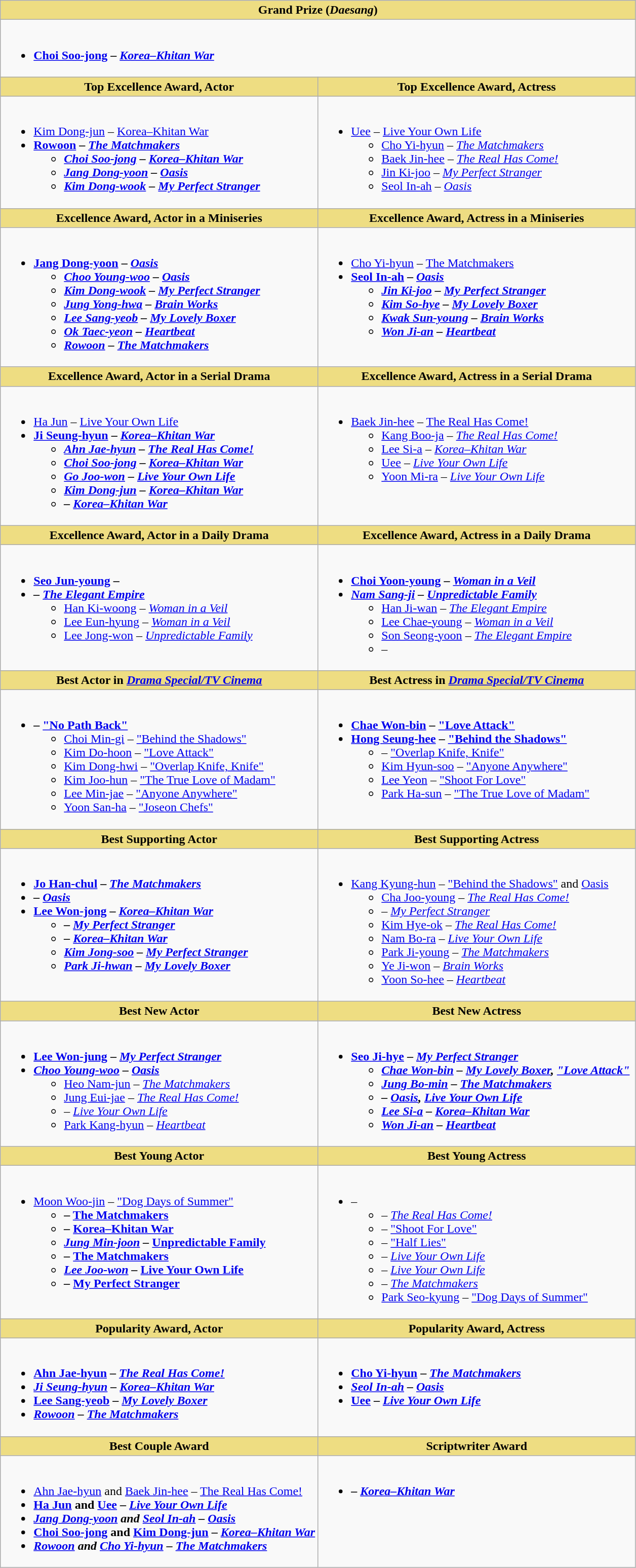<table role="presentation" class="wikitable">
<tr>
<th scope="col" colspan="2" style="background:#eedd82; width:100%">Grand Prize (<em>Daesang</em>)</th>
</tr>
<tr>
<td colspan="2" style="vertical-align:top"><br><ul><li><strong><a href='#'>Choi Soo-jong</a> – <em><a href='#'>Korea–Khitan War</a><strong><em></li></ul></td>
</tr>
<tr>
<th scope="col" style="background:#eedd82; width:50%">Top Excellence Award, Actor</th>
<th scope="col" style="background:#eedd82; width:50%">Top Excellence Award, Actress</th>
</tr>
<tr>
<td style="vertical-align:top"><br><ul><li></strong><a href='#'>Kim Dong-jun</a> – </em><a href='#'>Korea–Khitan War</a></em></strong></li><li><strong><a href='#'>Rowoon</a> – <em><a href='#'>The Matchmakers</a><strong><em><ul><li><a href='#'>Choi Soo-jong</a> – </em><a href='#'>Korea–Khitan War</a><em></li><li><a href='#'>Jang Dong-yoon</a> – </em><a href='#'>Oasis</a><em></li><li><a href='#'>Kim Dong-wook</a> – </em><a href='#'>My Perfect Stranger</a><em></li></ul></li></ul></td>
<td style="vertical-align:top"><br><ul><li></strong><a href='#'>Uee</a> – </em><a href='#'>Live Your Own Life</a></em></strong><ul><li><a href='#'>Cho Yi-hyun</a> – <em><a href='#'>The Matchmakers</a></em></li><li><a href='#'>Baek Jin-hee</a> – <em><a href='#'>The Real Has Come!</a></em></li><li><a href='#'>Jin Ki-joo</a> – <em><a href='#'>My Perfect Stranger</a></em></li><li><a href='#'>Seol In-ah</a> – <em><a href='#'>Oasis</a></em></li></ul></li></ul></td>
</tr>
<tr>
<th scope="col" style="background:#eedd82; width:50%">Excellence Award, Actor in a Miniseries</th>
<th scope="col" style="background:#eedd82; width:50%">Excellence Award, Actress in a Miniseries</th>
</tr>
<tr>
<td style="vertical-align:top"><br><ul><li><strong><a href='#'>Jang Dong-yoon</a> – <em><a href='#'>Oasis</a><strong><em><ul><li><a href='#'>Choo Young-woo</a> – </em><a href='#'>Oasis</a><em></li><li><a href='#'>Kim Dong-wook</a> – </em><a href='#'>My Perfect Stranger</a><em></li><li><a href='#'>Jung Yong-hwa</a> – </em><a href='#'>Brain Works</a><em></li><li><a href='#'>Lee Sang-yeob</a> – </em><a href='#'>My Lovely Boxer</a><em></li><li><a href='#'>Ok Taec-yeon</a> – </em><a href='#'>Heartbeat</a><em></li><li><a href='#'>Rowoon</a> – </em><a href='#'>The Matchmakers</a><em></li></ul></li></ul></td>
<td style="vertical-align:top"><br><ul><li></strong><a href='#'>Cho Yi-hyun</a> – </em><a href='#'>The Matchmakers</a></em></strong></li><li><strong><a href='#'>Seol In-ah</a> – <em><a href='#'>Oasis</a><strong><em><ul><li><a href='#'>Jin Ki-joo</a> – </em><a href='#'>My Perfect Stranger</a><em></li><li><a href='#'>Kim So-hye</a> – </em><a href='#'>My Lovely Boxer</a><em></li><li><a href='#'>Kwak Sun-young</a> – </em><a href='#'>Brain Works</a><em></li><li><a href='#'>Won Ji-an</a> – </em><a href='#'>Heartbeat</a><em></li></ul></li></ul></td>
</tr>
<tr>
<th scope="col" style="background:#eedd82; width:50%">Excellence Award, Actor in a Serial Drama</th>
<th scope="col" style="background:#eedd82; width:50%">Excellence Award, Actress in a Serial Drama</th>
</tr>
<tr>
<td style="vertical-align:top"><br><ul><li></strong><a href='#'>Ha Jun</a> – </em><a href='#'>Live Your Own Life</a></em></strong></li><li><strong><a href='#'>Ji Seung-hyun</a> – <em><a href='#'>Korea–Khitan War</a><strong><em><ul><li><a href='#'>Ahn Jae-hyun</a> – </em><a href='#'>The Real Has Come!</a><em></li><li><a href='#'>Choi Soo-jong</a> – </em><a href='#'>Korea–Khitan War</a><em></li><li><a href='#'>Go Joo-won</a> – </em><a href='#'>Live Your Own Life</a><em></li><li><a href='#'>Kim Dong-jun</a> – </em><a href='#'>Korea–Khitan War</a><em></li><li> – </em><a href='#'>Korea–Khitan War</a><em></li></ul></li></ul></td>
<td style="vertical-align:top"><br><ul><li></strong><a href='#'>Baek Jin-hee</a> – </em><a href='#'>The Real Has Come!</a></em></strong><ul><li><a href='#'>Kang Boo-ja</a> – <em><a href='#'>The Real Has Come!</a></em></li><li><a href='#'>Lee Si-a</a> – <em><a href='#'>Korea–Khitan War</a></em></li><li><a href='#'>Uee</a> – <em><a href='#'>Live Your Own Life</a></em></li><li><a href='#'>Yoon Mi-ra</a> – <em><a href='#'>Live Your Own Life</a></em></li></ul></li></ul></td>
</tr>
<tr>
<th scope="col" style="background:#eedd82; width:50%">Excellence Award, Actor in a Daily Drama</th>
<th scope="col" style="background:#eedd82; width:50%">Excellence Award, Actress in a Daily Drama</th>
</tr>
<tr>
<td style="vertical-align:top"><br><ul><li><strong><a href='#'>Seo Jun-young</a> – <em><strong><em></li><li></strong> – </em><a href='#'>The Elegant Empire</a></em></strong><ul><li><a href='#'>Han Ki-woong</a> – <em><a href='#'>Woman in a Veil</a></em></li><li><a href='#'>Lee Eun-hyung</a> – <em><a href='#'>Woman in a Veil</a></em></li><li><a href='#'>Lee Jong-won</a> – <em><a href='#'>Unpredictable Family</a></em></li></ul></li></ul></td>
<td style="vertical-align:top"><br><ul><li><strong><a href='#'>Choi Yoon-young</a> – <em><a href='#'>Woman in a Veil</a><strong><em></li><li></strong><a href='#'>Nam Sang-ji</a> – </em><a href='#'>Unpredictable Family</a></em></strong><ul><li><a href='#'>Han Ji-wan</a> – <em><a href='#'>The Elegant Empire</a></em></li><li><a href='#'>Lee Chae-young</a> – <em><a href='#'>Woman in a Veil</a></em></li><li><a href='#'>Son Seong-yoon</a> – <em><a href='#'>The Elegant Empire</a></em></li><li> – <em></em></li></ul></li></ul></td>
</tr>
<tr>
<th scope="col" style="background:#eedd82">Best Actor in <em><a href='#'>Drama Special/TV Cinema</a></em></th>
<th scope="col" style="background:#eedd82">Best Actress in <em><a href='#'>Drama Special/TV Cinema</a></em></th>
</tr>
<tr>
<td style="vertical-align:top"><br><ul><li><strong> – <a href='#'>"No Path Back"</a></strong><ul><li><a href='#'>Choi Min-gi</a> – <a href='#'>"Behind the Shadows"</a></li><li><a href='#'>Kim Do-hoon</a> – <a href='#'>"Love Attack"</a></li><li><a href='#'>Kim Dong-hwi</a> – <a href='#'>"Overlap Knife, Knife"</a></li><li><a href='#'>Kim Joo-hun</a> – <a href='#'>"The True Love of Madam"</a></li><li><a href='#'>Lee Min-jae</a> – <a href='#'>"Anyone Anywhere"</a></li><li><a href='#'>Yoon San-ha</a> – <a href='#'>"Joseon Chefs"</a></li></ul></li></ul></td>
<td style="vertical-align:top"><br><ul><li><strong><a href='#'>Chae Won-bin</a> – <a href='#'>"Love Attack"</a></strong></li><li><strong><a href='#'>Hong Seung-hee</a> – <a href='#'>"Behind the Shadows"</a></strong><ul><li> – <a href='#'>"Overlap Knife, Knife"</a></li><li><a href='#'>Kim Hyun-soo</a> – <a href='#'>"Anyone Anywhere"</a></li><li><a href='#'>Lee Yeon</a> – <a href='#'>"Shoot For Love"</a></li><li><a href='#'>Park Ha-sun</a> – <a href='#'>"The True Love of Madam"</a></li></ul></li></ul></td>
</tr>
<tr>
<th scope="col" style="background:#eedd82; width:50%">Best Supporting Actor</th>
<th scope="col" style="background:#eedd82; width:50%">Best Supporting Actress</th>
</tr>
<tr>
<td style="vertical-align:top"><br><ul><li><strong><a href='#'>Jo Han-chul</a> – <em><a href='#'>The Matchmakers</a><strong><em></li><li></strong> – </em><a href='#'>Oasis</a></em></strong></li><li><strong><a href='#'>Lee Won-jong</a> – <em><a href='#'>Korea–Khitan War</a><strong><em><ul><li> – </em><a href='#'>My Perfect Stranger</a><em></li><li> – </em><a href='#'>Korea–Khitan War</a><em></li><li><a href='#'>Kim Jong-soo</a> – </em><a href='#'>My Perfect Stranger</a><em></li><li><a href='#'>Park Ji-hwan</a> – </em><a href='#'>My Lovely Boxer</a><em></li></ul></li></ul></td>
<td style="vertical-align:top"><br><ul><li></strong><a href='#'>Kang Kyung-hun</a> – <a href='#'>"Behind the Shadows"</a> and </em><a href='#'>Oasis</a></em></strong><ul><li><a href='#'>Cha Joo-young</a> – <em><a href='#'>The Real Has Come!</a></em></li><li> – <em><a href='#'>My Perfect Stranger</a></em></li><li><a href='#'>Kim Hye-ok</a> – <em><a href='#'>The Real Has Come!</a></em></li><li><a href='#'>Nam Bo-ra</a> – <em><a href='#'>Live Your Own Life</a></em></li><li><a href='#'>Park Ji-young</a> – <em><a href='#'>The Matchmakers</a></em></li><li><a href='#'>Ye Ji-won</a> – <em><a href='#'>Brain Works</a></em></li><li><a href='#'>Yoon So-hee</a> – <em><a href='#'>Heartbeat</a></em></li></ul></li></ul></td>
</tr>
<tr>
<th scope="col" style="background:#eedd82">Best New Actor</th>
<th scope="col" style="background:#eedd82">Best New Actress</th>
</tr>
<tr>
<td style="vertical-align:top"><br><ul><li><strong><a href='#'>Lee Won-jung</a> – <em><a href='#'>My Perfect Stranger</a><strong><em></li><li></strong><a href='#'>Choo Young-woo</a> – </em><a href='#'>Oasis</a></em></strong><ul><li><a href='#'>Heo Nam-jun</a> – <em><a href='#'>The Matchmakers</a></em></li><li><a href='#'>Jung Eui-jae</a> – <em><a href='#'>The Real Has Come!</a></em></li><li> – <em><a href='#'>Live Your Own Life</a></em></li><li><a href='#'>Park Kang-hyun</a> – <em><a href='#'>Heartbeat</a></em></li></ul></li></ul></td>
<td style="vertical-align:top"><br><ul><li><strong><a href='#'>Seo Ji-hye</a> – <em><a href='#'>My Perfect Stranger</a><strong><em><ul><li><a href='#'>Chae Won-bin</a> – </em><a href='#'>My Lovely Boxer</a>,  <a href='#'>"Love Attack"</a><em></li><li><a href='#'>Jung Bo-min</a> – </em><a href='#'>The Matchmakers</a><em></li><li> – </em><a href='#'>Oasis</a>, <a href='#'>Live Your Own Life</a><em></li><li><a href='#'>Lee Si-a</a> – </em><a href='#'>Korea–Khitan War</a><em></li><li><a href='#'>Won Ji-an</a> – </em><a href='#'>Heartbeat</a><em></li></ul></li></ul></td>
</tr>
<tr>
<th scope="col" style="background:#eedd82; width:50%">Best Young Actor</th>
<th scope="col" style="background:#eedd82; width:50%">Best Young Actress</th>
</tr>
<tr>
<td style="vertical-align:top"><br><ul><li></strong><a href='#'>Moon Woo-jin</a> – <a href='#'>"Dog Days of Summer"</a><strong><ul><li> – </em><a href='#'>The Matchmakers</a><em></li><li> – </em><a href='#'>Korea–Khitan War</a><em></li><li><a href='#'>Jung Min-joon</a> – </em><a href='#'>Unpredictable Family</a><em></li><li> – </em><a href='#'>The Matchmakers</a><em></li><li><a href='#'>Lee Joo-won</a> – </em><a href='#'>Live Your Own Life</a><em></li><li> – </em><a href='#'>My Perfect Stranger</a><em></li></ul></li></ul></td>
<td style="vertical-align:top"><br><ul><li></strong> – </em></em></strong><ul><li> – <em><a href='#'>The Real Has Come!</a></em></li><li> – <a href='#'>"Shoot For Love"</a></li><li> – <a href='#'>"Half Lies"</a></li><li> – <em><a href='#'>Live Your Own Life</a></em></li><li> – <em><a href='#'>Live Your Own Life</a></em></li><li> – <em><a href='#'>The Matchmakers</a></em></li><li><a href='#'>Park Seo-kyung</a> – <a href='#'>"Dog Days of Summer"</a></li></ul></li></ul></td>
</tr>
<tr>
<th scope="col" style="background:#eedd82; width:50%">Popularity Award, Actor</th>
<th scope="col" style="background:#eedd82; width:50%">Popularity Award, Actress</th>
</tr>
<tr>
<td style="vertical-align:top"><br><ul><li><strong><a href='#'>Ahn Jae-hyun</a> – <em><a href='#'>The Real Has Come!</a><strong><em></li><li></strong><a href='#'>Ji Seung-hyun</a> – </em><a href='#'>Korea–Khitan War</a></em></strong></li><li><strong><a href='#'>Lee Sang-yeob</a> – <em><a href='#'>My Lovely Boxer</a><strong><em></li><li></strong><a href='#'>Rowoon</a> – </em><a href='#'>The Matchmakers</a></em></strong></li></ul></td>
<td style="vertical-align:top"><br><ul><li><strong><a href='#'>Cho Yi-hyun</a> – <em><a href='#'>The Matchmakers</a><strong><em></li><li></strong><a href='#'>Seol In-ah</a> – </em><a href='#'>Oasis</a></em></strong></li><li><strong><a href='#'>Uee</a> – <em><a href='#'>Live Your Own Life</a><strong><em></li></ul></td>
</tr>
<tr>
<th scope="col" style="background:#eedd82; width:50%">Best Couple Award</th>
<th scope="col" style="background:#eedd82; width:50%">Scriptwriter Award</th>
</tr>
<tr>
<td style="vertical-align:top"><br><ul><li></strong><a href='#'>Ahn Jae-hyun</a> and <a href='#'>Baek Jin-hee</a> – </em><a href='#'>The Real Has Come!</a></em></strong></li><li><strong><a href='#'>Ha Jun</a> and <a href='#'>Uee</a> – <em><a href='#'>Live Your Own Life</a><strong><em></li><li></strong><a href='#'>Jang Dong-yoon</a> and <a href='#'>Seol In-ah</a> – </em><a href='#'>Oasis</a></em></strong></li><li><strong><a href='#'>Choi Soo-jong</a> and <a href='#'>Kim Dong-jun</a> – <em><a href='#'>Korea–Khitan War</a><strong><em></li><li></strong><a href='#'>Rowoon</a> and <a href='#'>Cho Yi-hyun</a> – </em><a href='#'>The Matchmakers</a></em></strong></li></ul></td>
<td style="vertical-align:top"><br><ul><li><strong> – <em><a href='#'>Korea–Khitan War</a><strong><em></li></ul></td>
</tr>
</table>
